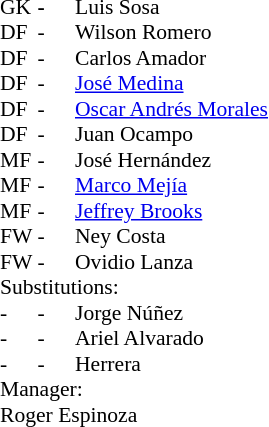<table style = "font-size: 90%" cellspacing = "0" cellpadding = "0">
<tr>
<td colspan = 4></td>
</tr>
<tr>
<th style="width:25px;"></th>
<th style="width:25px;"></th>
</tr>
<tr>
<td>GK</td>
<td><strong>-</strong></td>
<td> Luis Sosa</td>
</tr>
<tr>
<td>DF</td>
<td><em>-<strong></td>
<td> Wilson Romero</td>
</tr>
<tr>
<td>DF</td>
<td></strong>-<strong></td>
<td> Carlos Amador</td>
</tr>
<tr>
<td>DF</td>
<td></strong>-<strong></td>
<td> <a href='#'>José Medina</a></td>
</tr>
<tr>
<td>DF</td>
<td></strong>-<strong></td>
<td> <a href='#'>Oscar Andrés Morales</a></td>
</tr>
<tr>
<td>DF</td>
<td></strong>-<strong></td>
<td> Juan Ocampo</td>
</tr>
<tr>
<td>MF</td>
<td></strong>-<strong></td>
<td> José Hernández</td>
</tr>
<tr>
<td>MF</td>
<td></strong>-<strong></td>
<td> <a href='#'>Marco Mejía</a></td>
</tr>
<tr>
<td>MF</td>
<td></strong>-<strong></td>
<td> <a href='#'>Jeffrey Brooks</a></td>
<td></td>
<td></td>
</tr>
<tr>
<td>FW</td>
<td></strong>-<strong></td>
<td> Ney Costa</td>
<td></td>
<td></td>
</tr>
<tr>
<td>FW</td>
<td></strong>-<strong></td>
<td> Ovidio Lanza</td>
</tr>
<tr>
<td colspan = 3></strong>Substitutions:<strong></td>
</tr>
<tr>
<td>-</td>
<td></strong>-<strong></td>
<td> Jorge Núñez</td>
<td></td>
<td></td>
</tr>
<tr>
<td>-</td>
<td></strong>-<strong></td>
<td> Ariel Alvarado</td>
<td></td>
<td></td>
</tr>
<tr>
<td>-</td>
<td></strong>-<strong></td>
<td> Herrera</td>
<td></td>
<td></td>
</tr>
<tr>
<td colspan = 3></strong>Manager:<strong></td>
</tr>
<tr>
<td colspan = 3> Roger Espinoza</td>
</tr>
</table>
